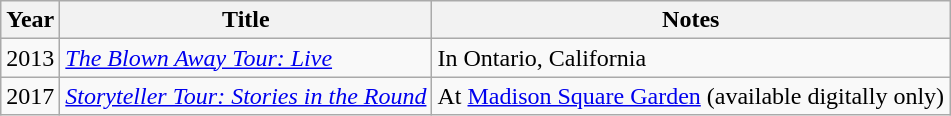<table class="wikitable plainrowheaders">
<tr>
<th>Year</th>
<th>Title</th>
<th>Notes</th>
</tr>
<tr>
<td>2013</td>
<td><em><a href='#'>The Blown Away Tour: Live</a></em></td>
<td>In Ontario, California</td>
</tr>
<tr>
<td>2017</td>
<td><em><a href='#'>Storyteller Tour: Stories in the Round</a></em></td>
<td>At <a href='#'>Madison Square Garden</a> (available digitally only)</td>
</tr>
</table>
